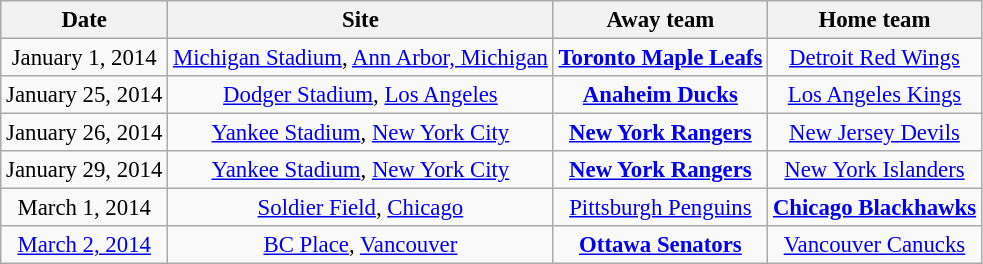<table class="wikitable sortable" style="font-size: 95%;text-align: center;">
<tr>
<th>Date</th>
<th>Site</th>
<th>Away team</th>
<th>Home team</th>
</tr>
<tr>
<td>January 1, 2014</td>
<td><a href='#'>Michigan Stadium</a>, <a href='#'>Ann Arbor, Michigan</a></td>
<td><strong><a href='#'>Toronto Maple Leafs</a></strong></td>
<td><a href='#'>Detroit Red Wings</a></td>
</tr>
<tr>
<td>January 25, 2014</td>
<td><a href='#'>Dodger Stadium</a>, <a href='#'>Los Angeles</a></td>
<td><strong><a href='#'>Anaheim Ducks</a></strong></td>
<td><a href='#'>Los Angeles Kings</a></td>
</tr>
<tr>
<td>January 26, 2014</td>
<td><a href='#'>Yankee Stadium</a>, <a href='#'>New York City</a></td>
<td><strong><a href='#'>New York Rangers</a></strong></td>
<td><a href='#'>New Jersey Devils</a></td>
</tr>
<tr>
<td>January 29, 2014</td>
<td><a href='#'>Yankee Stadium</a>, <a href='#'>New York City</a></td>
<td><strong><a href='#'>New York Rangers</a></strong></td>
<td><a href='#'>New York Islanders</a></td>
</tr>
<tr>
<td>March 1, 2014</td>
<td><a href='#'>Soldier Field</a>, <a href='#'>Chicago</a></td>
<td><a href='#'>Pittsburgh Penguins</a></td>
<td><strong><a href='#'>Chicago Blackhawks</a></strong></td>
</tr>
<tr>
<td><a href='#'>March 2, 2014</a></td>
<td><a href='#'>BC Place</a>, <a href='#'>Vancouver</a></td>
<td><strong><a href='#'>Ottawa Senators</a></strong></td>
<td><a href='#'>Vancouver Canucks</a></td>
</tr>
</table>
